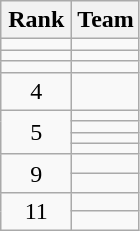<table class="wikitable" style="text-align: center;">
<tr>
<th width=40>Rank</th>
<th>Team</th>
</tr>
<tr>
<td></td>
<td align=left></td>
</tr>
<tr>
<td></td>
<td align=left></td>
</tr>
<tr>
<td></td>
<td align=left></td>
</tr>
<tr>
<td>4</td>
<td align=left></td>
</tr>
<tr>
<td rowspan="4">5</td>
<td align=left></td>
</tr>
<tr>
<td align=left></td>
</tr>
<tr>
<td align=left></td>
</tr>
<tr>
<td align=left></td>
</tr>
<tr>
<td rowspan="2">9</td>
<td align=left></td>
</tr>
<tr>
<td align=left></td>
</tr>
<tr>
<td rowspan="2">11</td>
<td align=left></td>
</tr>
<tr>
<td align=left></td>
</tr>
</table>
